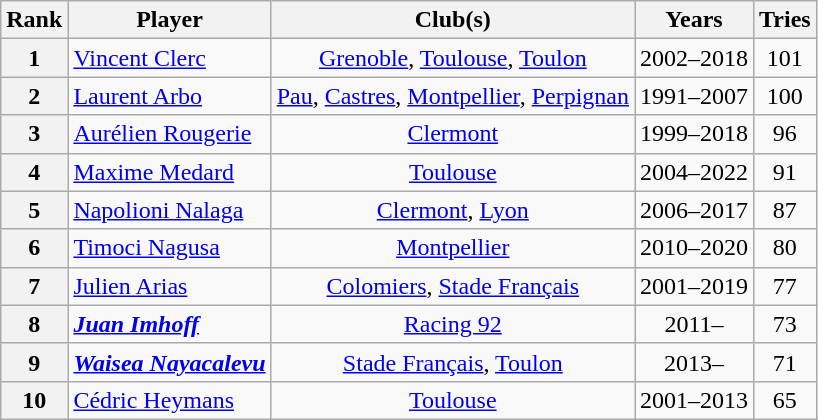<table class="wikitable sortable" style="text-align:center;">
<tr>
<th>Rank</th>
<th>Player</th>
<th>Club(s)</th>
<th>Years</th>
<th>Tries</th>
</tr>
<tr>
<th>1</th>
<td align=left> <a href='#'>Vincent Clerc</a></td>
<td><a href='#'>Grenoble</a>, <a href='#'>Toulouse</a>, <a href='#'>Toulon</a></td>
<td>2002–2018</td>
<td>101</td>
</tr>
<tr>
<th>2</th>
<td align=left> <a href='#'>Laurent Arbo</a></td>
<td><a href='#'>Pau</a>, <a href='#'>Castres</a>, <a href='#'>Montpellier</a>, <a href='#'>Perpignan</a></td>
<td>1991–2007</td>
<td>100</td>
</tr>
<tr>
<th>3</th>
<td align=left> <a href='#'>Aurélien Rougerie</a></td>
<td><a href='#'>Clermont</a></td>
<td>1999–2018</td>
<td>96</td>
</tr>
<tr>
<th>4</th>
<td align=left> <a href='#'>Maxime Medard</a></td>
<td><a href='#'>Toulouse</a></td>
<td>2004–2022</td>
<td>91</td>
</tr>
<tr>
<th>5</th>
<td align=left> <a href='#'>Napolioni Nalaga</a></td>
<td><a href='#'>Clermont</a>, <a href='#'>Lyon</a></td>
<td>2006–2017</td>
<td>87</td>
</tr>
<tr>
<th>6</th>
<td align=left> <a href='#'>Timoci Nagusa</a></td>
<td><a href='#'>Montpellier</a></td>
<td>2010–2020</td>
<td>80</td>
</tr>
<tr>
<th>7</th>
<td align=left> <a href='#'>Julien Arias</a></td>
<td><a href='#'>Colomiers</a>, <a href='#'>Stade Français</a></td>
<td>2001–2019</td>
<td>77</td>
</tr>
<tr>
<th>8</th>
<td align=left> <strong><em><a href='#'>Juan Imhoff</a></em></strong></td>
<td><a href='#'>Racing 92</a></td>
<td>2011–</td>
<td>73</td>
</tr>
<tr>
<th>9</th>
<td align=left> <strong><em><a href='#'>Waisea Nayacalevu</a></em></strong></td>
<td><a href='#'>Stade Français</a>, <a href='#'>Toulon</a></td>
<td>2013–</td>
<td>71</td>
</tr>
<tr>
<th>10</th>
<td align=left> <a href='#'>Cédric Heymans</a></td>
<td><a href='#'>Toulouse</a></td>
<td>2001–2013</td>
<td>65</td>
</tr>
</table>
